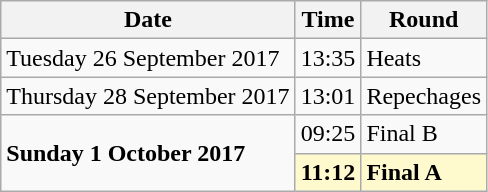<table class="wikitable">
<tr>
<th>Date</th>
<th>Time</th>
<th>Round</th>
</tr>
<tr>
<td>Tuesday 26 September 2017</td>
<td>13:35</td>
<td>Heats</td>
</tr>
<tr>
<td>Thursday 28 September 2017</td>
<td>13:01</td>
<td>Repechages</td>
</tr>
<tr>
<td rowspan=2><strong>Sunday 1 October 2017</strong></td>
<td>09:25</td>
<td>Final B</td>
</tr>
<tr>
<td style=background:lemonchiffon><strong>11:12</strong></td>
<td style=background:lemonchiffon><strong>Final A</strong></td>
</tr>
</table>
